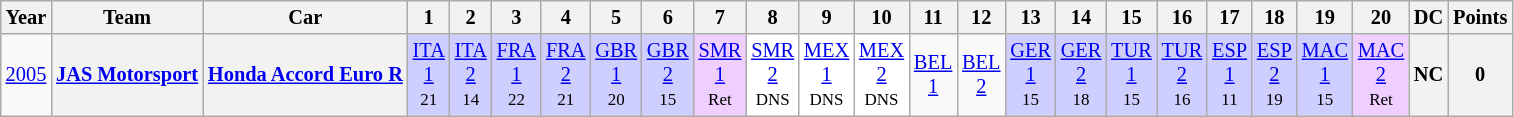<table class="wikitable" style="text-align:center; font-size:85%">
<tr>
<th>Year</th>
<th>Team</th>
<th>Car</th>
<th>1</th>
<th>2</th>
<th>3</th>
<th>4</th>
<th>5</th>
<th>6</th>
<th>7</th>
<th>8</th>
<th>9</th>
<th>10</th>
<th>11</th>
<th>12</th>
<th>13</th>
<th>14</th>
<th>15</th>
<th>16</th>
<th>17</th>
<th>18</th>
<th>19</th>
<th>20</th>
<th>DC</th>
<th>Points</th>
</tr>
<tr>
<td><a href='#'>2005</a></td>
<th><a href='#'>JAS Motorsport</a></th>
<th><a href='#'>Honda Accord Euro R</a></th>
<td style="background:#cfcfff;"><a href='#'>ITA<br>1</a><br><small>21</small></td>
<td style="background:#cfcfff;"><a href='#'>ITA<br>2</a><br><small>14</small></td>
<td style="background:#cfcfff;"><a href='#'>FRA<br>1</a><br><small>22</small></td>
<td style="background:#cfcfff;"><a href='#'>FRA<br>2</a><br><small>21</small></td>
<td style="background:#cfcfff;"><a href='#'>GBR<br>1</a><br><small>20</small></td>
<td style="background:#cfcfff;"><a href='#'>GBR<br>2</a><br><small>15</small></td>
<td style="background:#efcfff;"><a href='#'>SMR<br>1</a><br><small>Ret</small></td>
<td style="background:#ffffff;"><a href='#'>SMR<br>2</a><br><small>DNS</small></td>
<td style="background:#ffffff;"><a href='#'>MEX<br>1</a><br><small>DNS</small></td>
<td style="background:#ffffff;"><a href='#'>MEX<br>2</a><br><small>DNS</small></td>
<td><a href='#'>BEL<br>1</a></td>
<td><a href='#'>BEL<br>2</a></td>
<td style="background:#cfcfff;"><a href='#'>GER<br>1</a><br><small>15</small></td>
<td style="background:#cfcfff;"><a href='#'>GER<br>2</a><br><small>18</small></td>
<td style="background:#cfcfff;"><a href='#'>TUR<br>1</a><br><small>15</small></td>
<td style="background:#cfcfff;"><a href='#'>TUR<br>2</a><br><small>16</small></td>
<td style="background:#cfcfff;"><a href='#'>ESP<br>1</a><br><small>11</small></td>
<td style="background:#cfcfff;"><a href='#'>ESP<br>2</a><br><small>19</small></td>
<td style="background:#cfcfff;"><a href='#'>MAC<br>1</a><br><small>15</small></td>
<td style="background:#efcfff;"><a href='#'>MAC<br>2</a><br><small>Ret</small></td>
<th>NC</th>
<th>0</th>
</tr>
</table>
